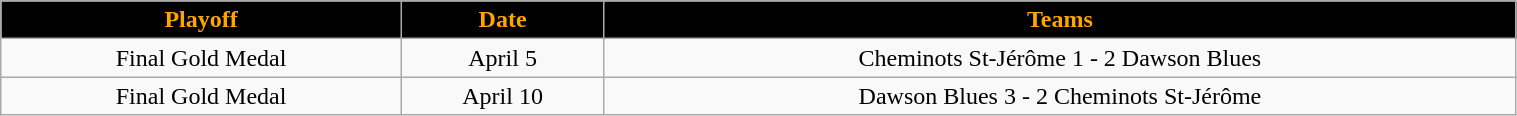<table class="wikitable" width="80%">
<tr align="center"  style="background:black;color:orange;">
<td><strong>Playoff</strong></td>
<td><strong>Date</strong></td>
<td><strong>Teams</strong></td>
</tr>
<tr align="center" bgcolor="">
<td>Final Gold Medal  </td>
<td>April 5</td>
<td>Cheminots St-Jérôme 1 - 2 Dawson Blues</td>
</tr>
<tr align="center" bgcolor="">
<td>Final Gold Medal </td>
<td>April 10</td>
<td>Dawson Blues 3 - 2 Cheminots St-Jérôme</td>
</tr>
</table>
